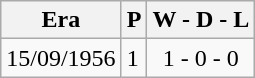<table class="wikitable">
<tr>
<th>Era</th>
<th>P</th>
<th>W - D - L</th>
</tr>
<tr>
<td>15/09/1956</td>
<td>1</td>
<td align=center>1 - 0 - 0</td>
</tr>
</table>
